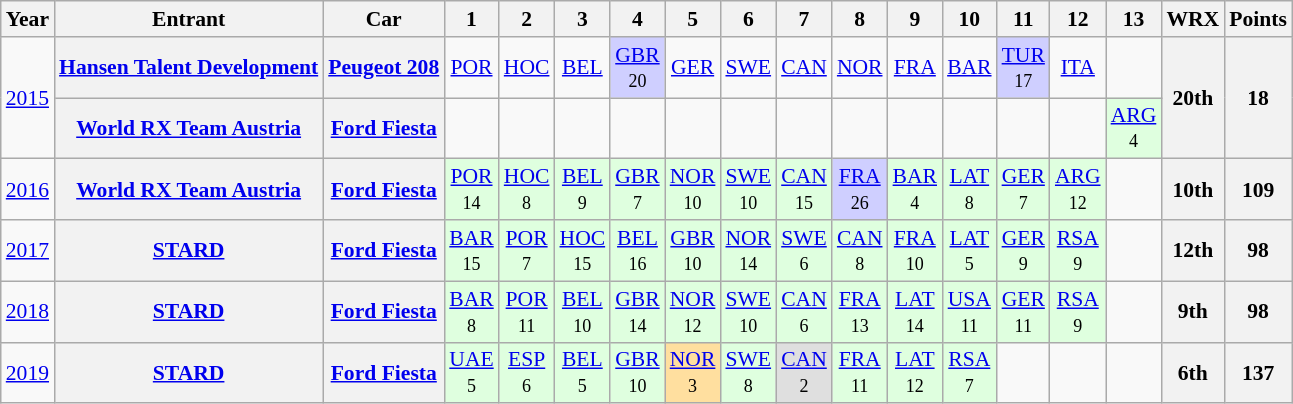<table class="wikitable" border="1" style="text-align:center; font-size:90%;">
<tr valign="top">
<th>Year</th>
<th>Entrant</th>
<th>Car</th>
<th>1</th>
<th>2</th>
<th>3</th>
<th>4</th>
<th>5</th>
<th>6</th>
<th>7</th>
<th>8</th>
<th>9</th>
<th>10</th>
<th>11</th>
<th>12</th>
<th>13</th>
<th>WRX</th>
<th>Points</th>
</tr>
<tr>
<td rowspan=2><a href='#'>2015</a></td>
<th><a href='#'>Hansen Talent Development</a></th>
<th><a href='#'>Peugeot 208</a></th>
<td><a href='#'>POR</a></td>
<td><a href='#'>HOC</a></td>
<td><a href='#'>BEL</a></td>
<td style="background:#CFCFFF;"><a href='#'>GBR</a><br><small>20</small></td>
<td><a href='#'>GER</a></td>
<td><a href='#'>SWE</a></td>
<td><a href='#'>CAN</a></td>
<td><a href='#'>NOR</a></td>
<td><a href='#'>FRA</a></td>
<td><a href='#'>BAR</a></td>
<td style="background:#CFCFFF;"><a href='#'>TUR</a><br><small>17</small></td>
<td><a href='#'>ITA</a></td>
<td></td>
<th rowspan=2>20th</th>
<th rowspan=2>18</th>
</tr>
<tr>
<th><a href='#'>World RX Team Austria</a></th>
<th><a href='#'>Ford Fiesta</a></th>
<td></td>
<td></td>
<td></td>
<td></td>
<td></td>
<td></td>
<td></td>
<td></td>
<td></td>
<td></td>
<td></td>
<td></td>
<td style="background:#DFFFDF;"><a href='#'>ARG</a><br><small>4</small></td>
</tr>
<tr>
<td><a href='#'>2016</a></td>
<th><a href='#'>World RX Team Austria</a></th>
<th><a href='#'>Ford Fiesta</a></th>
<td style="background:#DFFFDF;"><a href='#'>POR</a><br><small>14</small></td>
<td style="background:#DFFFDF;"><a href='#'>HOC</a><br><small>8</small></td>
<td style="background:#DFFFDF;"><a href='#'>BEL</a><br><small>9</small></td>
<td style="background:#DFFFDF;"><a href='#'>GBR</a><br><small>7</small></td>
<td style="background:#DFFFDF;"><a href='#'>NOR</a><br><small>10</small></td>
<td style="background:#DFFFDF;"><a href='#'>SWE</a><br><small>10</small></td>
<td style="background:#DFFFDF;"><a href='#'>CAN</a><br><small>15</small></td>
<td style="background:#CFCFFF;"><a href='#'>FRA</a><br><small>26</small></td>
<td style="background:#DFFFDF;"><a href='#'>BAR</a><br><small>4</small></td>
<td style="background:#DFFFDF;"><a href='#'>LAT</a><br><small>8</small></td>
<td style="background:#DFFFDF;"><a href='#'>GER</a><br><small>7</small></td>
<td style="background:#DFFFDF;"><a href='#'>ARG</a><br><small>12</small></td>
<td></td>
<th>10th</th>
<th>109</th>
</tr>
<tr>
<td><a href='#'>2017</a></td>
<th><a href='#'>STARD</a></th>
<th><a href='#'>Ford Fiesta</a></th>
<td style="background:#DFFFDF;"><a href='#'>BAR</a><br><small>15</small></td>
<td style="background:#DFFFDF;"><a href='#'>POR</a><br><small>7</small></td>
<td style="background:#DFFFDF;"><a href='#'>HOC</a><br><small>15</small></td>
<td style="background:#DFFFDF;"><a href='#'>BEL</a><br><small>16</small></td>
<td style="background:#DFFFDF;"><a href='#'>GBR</a><br><small>10</small></td>
<td style="background:#DFFFDF;"><a href='#'>NOR</a><br><small>14</small></td>
<td style="background:#DFFFDF;"><a href='#'>SWE</a><br><small>6</small></td>
<td style="background:#DFFFDF;"><a href='#'>CAN</a><br><small>8</small></td>
<td style="background:#DFFFDF;"><a href='#'>FRA</a><br><small>10</small></td>
<td style="background:#DFFFDF;"><a href='#'>LAT</a><br><small>5</small></td>
<td style="background:#DFFFDF;"><a href='#'>GER</a><br><small>9</small></td>
<td style="background:#DFFFDF;"><a href='#'>RSA</a><br><small>9</small></td>
<td></td>
<th>12th</th>
<th>98</th>
</tr>
<tr>
<td><a href='#'>2018</a></td>
<th><a href='#'>STARD</a></th>
<th><a href='#'>Ford Fiesta</a></th>
<td style="background:#DFFFDF;"><a href='#'>BAR</a><br><small>8</small></td>
<td style="background:#DFFFDF;"><a href='#'>POR</a><br><small>11</small></td>
<td style="background:#DFFFDF;"><a href='#'>BEL</a><br><small>10</small></td>
<td style="background:#DFFFDF;"><a href='#'>GBR</a><br><small>14</small></td>
<td style="background:#DFFFDF;"><a href='#'>NOR</a><br><small>12</small></td>
<td style="background:#DFFFDF;"><a href='#'>SWE</a><br><small>10</small></td>
<td style="background:#DFFFDF;"><a href='#'>CAN</a><br><small>6</small></td>
<td style="background:#DFFFDF;"><a href='#'>FRA</a><br><small>13</small></td>
<td style="background:#DFFFDF;"><a href='#'>LAT</a><br><small>14</small></td>
<td style="background:#DFFFDF;"><a href='#'>USA</a><br><small>11</small></td>
<td style="background:#DFFFDF;"><a href='#'>GER</a><br><small>11</small></td>
<td style="background:#DFFFDF;"><a href='#'>RSA</a><br><small>9</small></td>
<td></td>
<th>9th</th>
<th>98</th>
</tr>
<tr>
<td><a href='#'>2019</a></td>
<th><a href='#'>STARD</a></th>
<th><a href='#'>Ford Fiesta</a></th>
<td style="background:#DFFFDF;"><a href='#'>UAE</a><br><small>5</small></td>
<td style="background:#DFFFDF;"><a href='#'>ESP</a><br><small>6</small></td>
<td style="background:#DFFFDF;"><a href='#'>BEL</a><br><small>5</small></td>
<td style="background:#DFFFDF;"><a href='#'>GBR</a><br><small>10</small></td>
<td style="background:#FFDF9F;"><a href='#'>NOR</a><br><small>3</small></td>
<td style="background:#DFFFDF;"><a href='#'>SWE</a><br><small>8</small></td>
<td style="background:#DFDFDF;"><a href='#'>CAN</a><br><small>2</small></td>
<td style="background:#DFFFDF;"><a href='#'>FRA</a><br><small>11</small></td>
<td style="background:#DFFFDF;"><a href='#'>LAT</a><br><small>12</small></td>
<td style="background:#DFFFDF;"><a href='#'>RSA</a><br><small>7</small></td>
<td></td>
<td></td>
<td></td>
<th>6th</th>
<th>137</th>
</tr>
</table>
